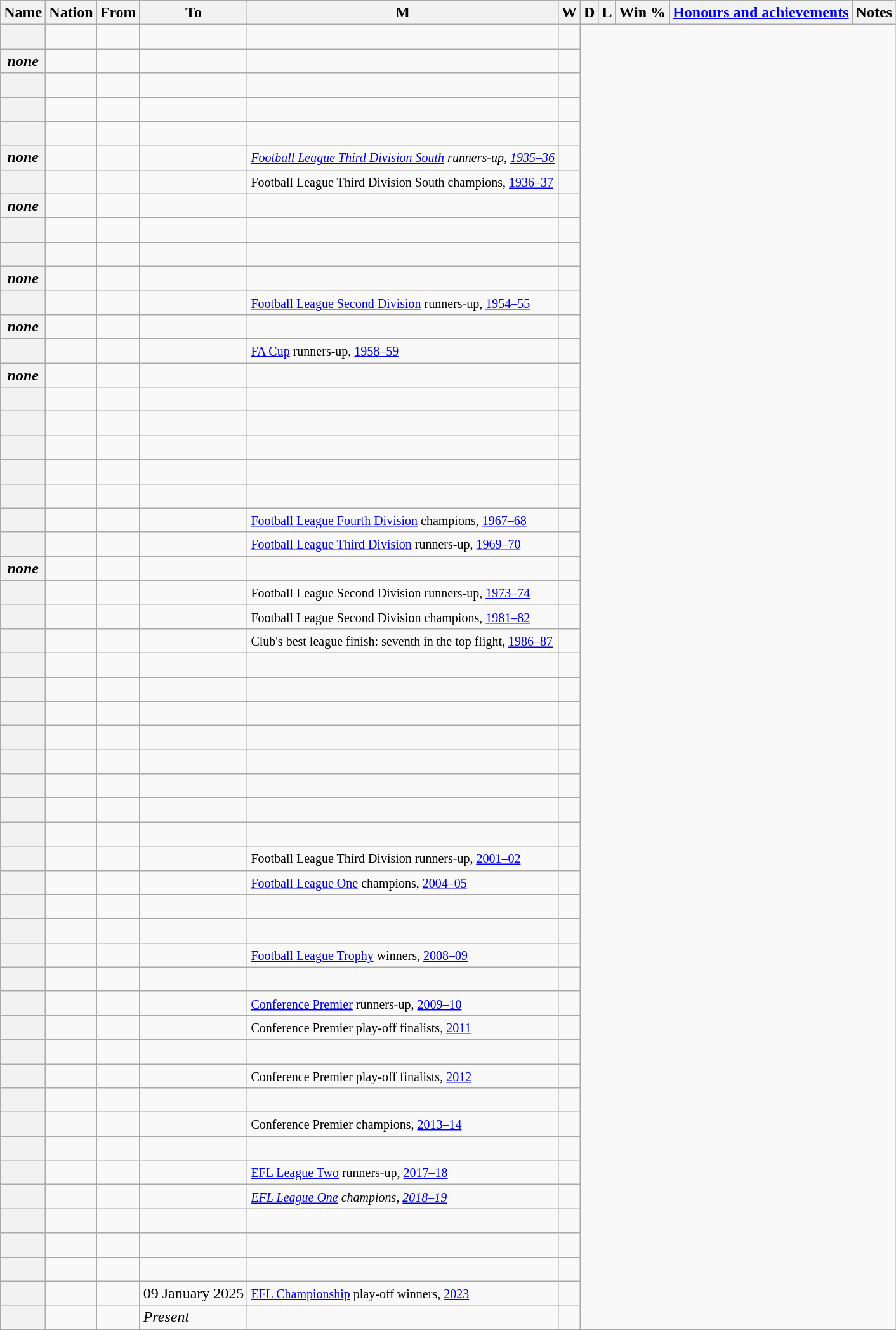<table class="wikitable sortable plainrowheaders" style="text-align: center">
<tr>
<th scope=col>Name</th>
<th scope=col>Nation</th>
<th scope=col>From</th>
<th scope=col class="unsortable">To</th>
<th scope=col>M</th>
<th scope=col>W</th>
<th scope=col>D</th>
<th scope=col>L</th>
<th scope=col>Win %</th>
<th scope=col class="unsortable"><a href='#'>Honours and achievements</a></th>
<th scope=col class="unsortable">Notes</th>
</tr>
<tr>
<th align=left scope=row></th>
<td align=left></td>
<td align=left></td>
<td align=left><br></td>
<td align=left></td>
<td></td>
</tr>
<tr class="sortbottom" |- style="font-style:italic">
<th align=left scope=row>none</th>
<td align=left></td>
<td align=left></td>
<td align=left><br></td>
<td align=left></td>
<td></td>
</tr>
<tr>
<th align=left scope=row></th>
<td align=left></td>
<td align=left></td>
<td align=left><br></td>
<td align=left></td>
<td></td>
</tr>
<tr>
<th align=left scope=row></th>
<td align=left></td>
<td align=left></td>
<td align=left><br></td>
<td align=left></td>
<td></td>
</tr>
<tr>
<th align=left scope=row></th>
<td align=left></td>
<td align=left></td>
<td align=left><br></td>
<td align=left></td>
<td></td>
</tr>
<tr class="sortbottom" |- style="font-style:italic">
<th scope=row align=left>none</th>
<td align=left></td>
<td align=left></td>
<td align=left><br></td>
<td align=left><small><a href='#'>Football League Third Division South</a> runners-up, <a href='#'>1935–36</a></small></td>
<td></td>
</tr>
<tr>
<th align=left scope=row></th>
<td align=left></td>
<td align=left></td>
<td align=left><br></td>
<td align=left><small>Football League Third Division South champions, <a href='#'>1936–37</a></small></td>
<td></td>
</tr>
<tr class="sortbottom" |- style="font-style:italic">
<th align=left scope=row>none</th>
<td align=left></td>
<td align=left></td>
<td align=left><br></td>
<td align=left></td>
<td></td>
</tr>
<tr>
<th align=left scope=row></th>
<td align=left></td>
<td align=left></td>
<td align=left><br></td>
<td align=left></td>
<td></td>
</tr>
<tr>
<th align=left scope=row></th>
<td align=left></td>
<td align=left></td>
<td align=left><br></td>
<td align=left></td>
<td></td>
</tr>
<tr class="sortbottom" |- style="font-style:italic">
<th align=left scope=row>none</th>
<td align=left></td>
<td align=left></td>
<td align=left><br></td>
<td align=left></td>
<td></td>
</tr>
<tr>
<th align=left scope=row></th>
<td align=left></td>
<td align=left></td>
<td align=left><br></td>
<td align=left><small><a href='#'>Football League Second Division</a> runners-up, <a href='#'>1954–55</a></small></td>
<td></td>
</tr>
<tr class="sortbottom" |- style="font-style:italic">
<th align=left scope=row>none</th>
<td align=left></td>
<td align=left></td>
<td align=left><br></td>
<td align=left></td>
<td></td>
</tr>
<tr>
<th align=left scope=row></th>
<td align=left></td>
<td align=left></td>
<td align=left><br></td>
<td align=left><small><a href='#'>FA Cup</a> runners-up, <a href='#'>1958–59</a></small></td>
<td></td>
</tr>
<tr class="sortbottom" |- style="font-style:italic">
<th align=left scope=row>none</th>
<td align=left></td>
<td align=left></td>
<td align=left><br></td>
<td align=left></td>
<td></td>
</tr>
<tr>
<th align=left scope=row></th>
<td align=left></td>
<td align=left></td>
<td align=left><br></td>
<td align=left></td>
<td></td>
</tr>
<tr>
<th align=left scope=row></th>
<td align=left></td>
<td align=left></td>
<td align=left><br></td>
<td align=left></td>
<td></td>
</tr>
<tr>
<th align=left scope=row></th>
<td align=left></td>
<td align=left></td>
<td align=left><br></td>
<td align=left></td>
<td></td>
</tr>
<tr style="font-style:italic">
<th align=left scope=row></th>
<td align=left></td>
<td align=left></td>
<td align=left><br></td>
<td align=left></td>
<td></td>
</tr>
<tr>
<th align=left scope=row></th>
<td align=left></td>
<td align=left></td>
<td align=left><br></td>
<td align=left></td>
<td></td>
</tr>
<tr>
<th align=left scope=row></th>
<td align=left></td>
<td align=left></td>
<td align=left><br></td>
<td align=left><small><a href='#'>Football League Fourth Division</a> champions, <a href='#'>1967–68</a></small></td>
<td></td>
</tr>
<tr>
<th align=left scope=row></th>
<td align=left></td>
<td align=left></td>
<td align=left><br></td>
<td align=left><small><a href='#'>Football League Third Division</a> runners-up, <a href='#'>1969–70</a></small></td>
<td></td>
</tr>
<tr class="sortbottom" |- style="font-style:italic">
<th align=left scope=row>none</th>
<td align=left></td>
<td align=left></td>
<td align=left><br></td>
<td align=left></td>
<td></td>
</tr>
<tr>
<th align=left scope=row></th>
<td align=left></td>
<td align=left></td>
<td align=left><br></td>
<td align=left><small>Football League Second Division runners-up, <a href='#'>1973–74</a></small></td>
<td></td>
</tr>
<tr>
<th align=left scope=row></th>
<td align=left></td>
<td align=left></td>
<td align=left><br></td>
<td align=left><small>Football League Second Division champions, <a href='#'>1981–82</a></small></td>
<td></td>
</tr>
<tr>
<th align=left scope=row></th>
<td align=left></td>
<td align=left></td>
<td align=left><br></td>
<td align=left><small>Club's best league finish: seventh in the top flight, <a href='#'>1986–87</a></small></td>
<td></td>
</tr>
<tr>
<th align=left scope=row></th>
<td align=left></td>
<td align=left></td>
<td align=left><br></td>
<td align=left><small></small></td>
<td></td>
</tr>
<tr style="font-style:italic">
<th align=left scope=row></th>
<td align=left></td>
<td align=left></td>
<td align=left><br></td>
<td align=left></td>
<td></td>
</tr>
<tr>
<th align=left scope=row></th>
<td align=left></td>
<td align=left></td>
<td align=left><br></td>
<td align=left></td>
<td></td>
</tr>
<tr>
<th align=left scope=row></th>
<td align=left></td>
<td align=left></td>
<td align=left><br></td>
<td align=left></td>
<td></td>
</tr>
<tr>
<th align=left scope=row></th>
<td align=left></td>
<td align=left></td>
<td align=left><br></td>
<td align=left></td>
<td></td>
</tr>
<tr>
<th align=left scope=row></th>
<td align=left></td>
<td align=left></td>
<td align=left><br></td>
<td align=left></td>
<td></td>
</tr>
<tr>
<th align=left scope=row></th>
<td align=left></td>
<td align=left></td>
<td align=left><br></td>
<td align=left></td>
<td></td>
</tr>
<tr>
<th align=left scope=row></th>
<td align=left></td>
<td align=left></td>
<td align=left><br></td>
<td align=left></td>
<td></td>
</tr>
<tr>
<th align=left scope=row></th>
<td align=left></td>
<td align=left></td>
<td align=left><br></td>
<td align=left><small>Football League Third Division runners-up, <a href='#'>2001–02</a></small></td>
<td></td>
</tr>
<tr>
<th align=left scope=row></th>
<td align=left></td>
<td align=left></td>
<td align=left><br></td>
<td align=left><small><a href='#'>Football League One</a> champions, <a href='#'>2004–05</a></small></td>
<td></td>
</tr>
<tr style="font-style:italic">
<th align=left scope=row></th>
<td align=left></td>
<td align=left></td>
<td align=left><br></td>
<td align=left></td>
<td></td>
</tr>
<tr>
<th align=left scope=row></th>
<td align=left></td>
<td align=left></td>
<td align=left><br></td>
<td align=left></td>
<td></td>
</tr>
<tr>
<th align=left scope=row></th>
<td align=left></td>
<td align=left></td>
<td align=left><br></td>
<td align=left><small><a href='#'>Football League Trophy</a> winners, <a href='#'>2008–09</a></small></td>
<td></td>
</tr>
<tr style="font-style:italic">
<th align=left scope=row></th>
<td align=left></td>
<td align=left></td>
<td align=left><br></td>
<td align=left></td>
<td></td>
</tr>
<tr>
<th align=left scope=row></th>
<td align=left></td>
<td align=left></td>
<td align=left><br></td>
<td align=left><small><a href='#'>Conference Premier</a> runners-up, <a href='#'>2009–10</a></small></td>
<td></td>
</tr>
<tr>
<th align=left scope=row></th>
<td align=left></td>
<td align=left></td>
<td align=left><br></td>
<td align=left><small>Conference Premier play-off finalists, <a href='#'>2011</a></small></td>
<td></td>
</tr>
<tr style="font-style:italic">
<th align=left scope=row></th>
<td align=left></td>
<td align=left></td>
<td align=left><br></td>
<td align=left></td>
<td></td>
</tr>
<tr>
<th align=left scope=row></th>
<td align=left></td>
<td align=left></td>
<td align=left><br></td>
<td align=left><small>Conference Premier play-off finalists, <a href='#'>2012</a></small></td>
<td></td>
</tr>
<tr style="font-style:italic">
<th align=left scope=row></th>
<td align=left></td>
<td align=left></td>
<td align=left><br></td>
<td align=left></td>
<td></td>
</tr>
<tr>
<th align=left scope=row></th>
<td align=left></td>
<td align=left></td>
<td align=left><br></td>
<td align=left><small>Conference Premier champions, <a href='#'>2013–14</a></small></td>
<td></td>
</tr>
<tr style="font-style:italic">
<th align=left scope=row></th>
<td align=left></td>
<td align=left></td>
<td align=left><br></td>
<td align=left></td>
<td></td>
</tr>
<tr>
<th align=left scope=row></th>
<td align=left></td>
<td align=left></td>
<td align=left><br></td>
<td align=left><small><a href='#'>EFL League Two</a> runners-up, <a href='#'>2017–18</a></small></td>
<td></td>
</tr>
<tr style="font-style:italic">
<th align=left scope=row></th>
<td align=left></td>
<td align=left></td>
<td align=left><br></td>
<td align=left><small><a href='#'>EFL League One</a> champions, <a href='#'>2018–19</a></small></td>
<td></td>
</tr>
<tr>
<th align=left scope=row></th>
<td align=left></td>
<td align=left></td>
<td align=left><br></td>
<td align=left></td>
<td></td>
</tr>
<tr style="font-style:italic">
<th align=left scope=row></th>
<td align=left></td>
<td align=left></td>
<td align=left><br></td>
<td align=left></td>
<td></td>
</tr>
<tr>
<th align=left scope=row></th>
<td align=left></td>
<td align=left></td>
<td align=left><br></td>
<td align=left></td>
<td></td>
</tr>
<tr>
<th align=left scope=row></th>
<td align=left></td>
<td align=left></td>
<td align=left>09 January 2025<br></td>
<td align=left><small><a href='#'>EFL Championship</a> play-off winners, <a href='#'>2023</a></small></td>
<td></td>
</tr>
<tr>
<th align=left scope=row><strong></strong></th>
<td align=left></td>
<td align=left></td>
<td align=left><em>Present</em><br></td>
<td align=left><small></small></td>
<td></td>
</tr>
</table>
